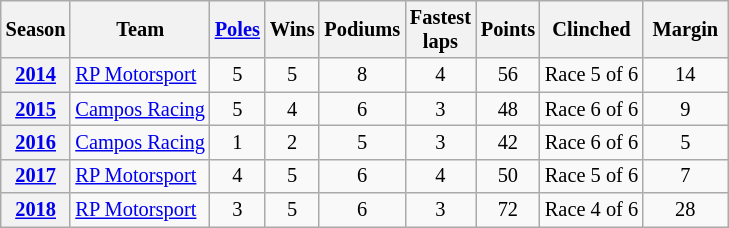<table class="wikitable sortable" style="font-size:85%; text-align:center;">
<tr>
<th scope=col>Season</th>
<th scope=col>Team</th>
<th scope=col><a href='#'>Poles</a></th>
<th scope=col>Wins</th>
<th scope=col>Podiums</th>
<th scope=col width="40">Fastest laps</th>
<th scope=col>Points</th>
<th scope=col>Clinched</th>
<th scope=col width="50">Margin</th>
</tr>
<tr>
<th><a href='#'>2014</a></th>
<td align=left> <a href='#'>RP Motorsport</a></td>
<td>5</td>
<td>5</td>
<td>8</td>
<td>4</td>
<td>56</td>
<td>Race 5 of 6</td>
<td>14</td>
</tr>
<tr>
<th><a href='#'>2015</a></th>
<td align=left> <a href='#'>Campos Racing</a></td>
<td>5</td>
<td>4</td>
<td>6</td>
<td>3</td>
<td>48</td>
<td>Race 6 of 6</td>
<td>9</td>
</tr>
<tr>
<th><a href='#'>2016</a></th>
<td align=left> <a href='#'>Campos Racing</a></td>
<td>1</td>
<td>2</td>
<td>5</td>
<td>3</td>
<td>42</td>
<td>Race 6 of 6</td>
<td>5</td>
</tr>
<tr>
<th><a href='#'>2017</a></th>
<td align=left> <a href='#'>RP Motorsport</a></td>
<td>4</td>
<td>5</td>
<td>6</td>
<td>4</td>
<td>50</td>
<td>Race 5 of 6</td>
<td>7</td>
</tr>
<tr>
<th><a href='#'>2018</a></th>
<td align=left> <a href='#'>RP Motorsport</a></td>
<td>3</td>
<td>5</td>
<td>6</td>
<td>3</td>
<td>72</td>
<td>Race 4 of 6</td>
<td>28</td>
</tr>
</table>
